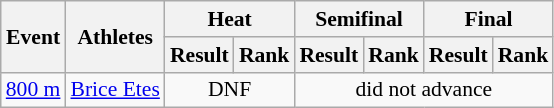<table class="wikitable" border="1" style="font-size:90%">
<tr>
<th rowspan="2">Event</th>
<th rowspan="2">Athletes</th>
<th colspan="2">Heat</th>
<th colspan="2">Semifinal</th>
<th colspan="2">Final</th>
</tr>
<tr>
<th>Result</th>
<th>Rank</th>
<th>Result</th>
<th>Rank</th>
<th>Result</th>
<th>Rank</th>
</tr>
<tr>
<td><a href='#'>800 m</a></td>
<td><a href='#'>Brice Etes</a></td>
<td align=center colspan="2">DNF</td>
<td align=center colspan="4">did not advance</td>
</tr>
</table>
